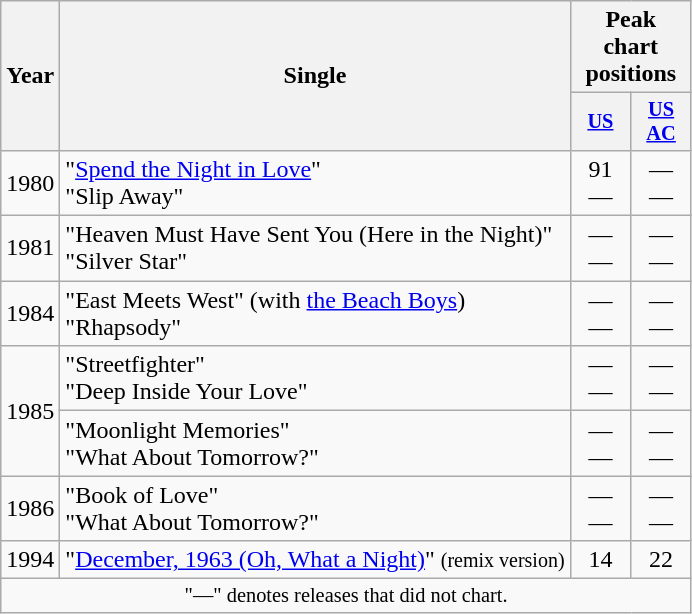<table class="wikitable" style="text-align:center;">
<tr>
<th style="text-align:center;" rowspan="2">Year</th>
<th style="text-align:center;" rowspan="2">Single</th>
<th style="text-align:center;" colspan="2">Peak chart positions</th>
</tr>
<tr>
<th scope=col style="width:2.5em;font-size:85%"><a href='#'>US</a><br></th>
<th scope=col style="width:2.5em;font-size:85%"><a href='#'>US AC</a><br></th>
</tr>
<tr>
<td>1980</td>
<td style="text-align:left;">"<a href='#'>Spend the Night in Love</a>"<br>"Slip Away"</td>
<td>91<br>—</td>
<td>—<br>—</td>
</tr>
<tr>
<td>1981</td>
<td style="text-align:left;">"Heaven Must Have Sent You (Here in the Night)"<br>"Silver Star"</td>
<td>—<br>—</td>
<td>—<br>—</td>
</tr>
<tr>
<td>1984</td>
<td style="text-align:left;">"East Meets West" (with <a href='#'>the Beach Boys</a>)<br>"Rhapsody"</td>
<td>—<br>—</td>
<td>—<br>—</td>
</tr>
<tr>
<td rowspan="2">1985</td>
<td style="text-align:left;">"Streetfighter"<br>"Deep Inside Your Love"</td>
<td>—<br>—</td>
<td>—<br>—</td>
</tr>
<tr>
<td style="text-align:left;">"Moonlight Memories"<br>"What About Tomorrow?"</td>
<td>—<br>—</td>
<td>—<br>—</td>
</tr>
<tr>
<td>1986</td>
<td style="text-align:left;">"Book of Love"<br>"What About Tomorrow?"</td>
<td>—<br>—</td>
<td>—<br>—</td>
</tr>
<tr>
<td>1994</td>
<td style="text-align:left;">"<a href='#'>December, 1963 (Oh, What a Night)</a>" <small>(remix version)</small></td>
<td>14</td>
<td>22</td>
</tr>
<tr>
<td colspan="11" style="text-align:center; font-size:85%">"—" denotes releases that did not chart.</td>
</tr>
</table>
